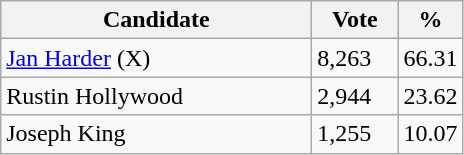<table class="wikitable">
<tr>
<th bgcolor="#DDDDFF" width="200px">Candidate</th>
<th bgcolor="#DDDDFF" width="50px">Vote</th>
<th bgcolor="#DDDDFF" width="30px">%</th>
</tr>
<tr>
<td><a href='#'>Jan Harder</a> (X)</td>
<td>8,263</td>
<td>66.31</td>
</tr>
<tr>
<td>Rustin Hollywood</td>
<td>2,944</td>
<td>23.62</td>
</tr>
<tr>
<td>Joseph King</td>
<td>1,255</td>
<td>10.07</td>
</tr>
</table>
